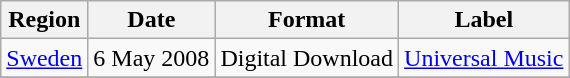<table class=wikitable>
<tr>
<th>Region</th>
<th>Date</th>
<th>Format</th>
<th>Label</th>
</tr>
<tr>
<td><a href='#'>Sweden</a></td>
<td>6 May 2008</td>
<td>Digital Download</td>
<td><a href='#'>Universal Music</a></td>
</tr>
<tr>
</tr>
</table>
